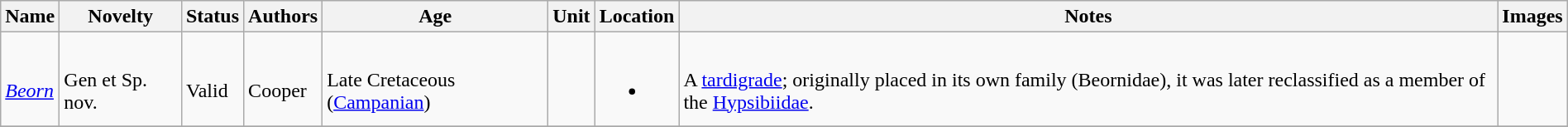<table class="wikitable sortable" align="center" width="100%">
<tr>
<th>Name</th>
<th>Novelty</th>
<th>Status</th>
<th>Authors</th>
<th>Age</th>
<th>Unit</th>
<th>Location</th>
<th>Notes</th>
<th>Images</th>
</tr>
<tr>
<td><br><em><a href='#'>Beorn</a></em></td>
<td><br>Gen et Sp. nov.</td>
<td><br>Valid</td>
<td><br>Cooper</td>
<td><br>Late Cretaceous (<a href='#'>Campanian</a>)</td>
<td></td>
<td><br><ul><li></li></ul></td>
<td><br>A <a href='#'>tardigrade</a>; originally placed in its own family (Beornidae), it was later reclassified as a member of the <a href='#'>Hypsibiidae</a>.</td>
<td><br></td>
</tr>
<tr>
</tr>
</table>
